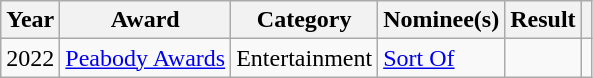<table class="wikitable plainrowheaders sortable">
<tr>
<th scope="col">Year</th>
<th scope="col">Award</th>
<th scope="col">Category</th>
<th scope="col">Nominee(s)</th>
<th scope="col">Result</th>
<th scope="col" class="unsortable"></th>
</tr>
<tr>
<td>2022</td>
<td><a href='#'>Peabody Awards</a></td>
<td>Entertainment</td>
<td><a href='#'>Sort Of</a></td>
<td></td>
<td></td>
</tr>
</table>
